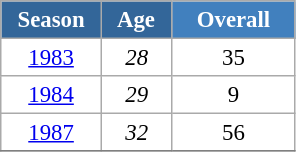<table class="wikitable" style="font-size:95%; text-align:center; border:grey solid 1px; border-collapse:collapse; background:#ffffff;">
<tr>
<th style="background-color:#369; color:white; width:60px;"> Season </th>
<th style="background-color:#369; color:white; width:40px;"> Age </th>
<th style="background-color:#4180be; color:white; width:75px;">Overall</th>
</tr>
<tr>
<td><a href='#'>1983</a></td>
<td><em>28</em></td>
<td>35</td>
</tr>
<tr>
<td><a href='#'>1984</a></td>
<td><em>29</em></td>
<td>9</td>
</tr>
<tr>
<td><a href='#'>1987</a></td>
<td><em>32</em></td>
<td>56</td>
</tr>
<tr>
</tr>
</table>
